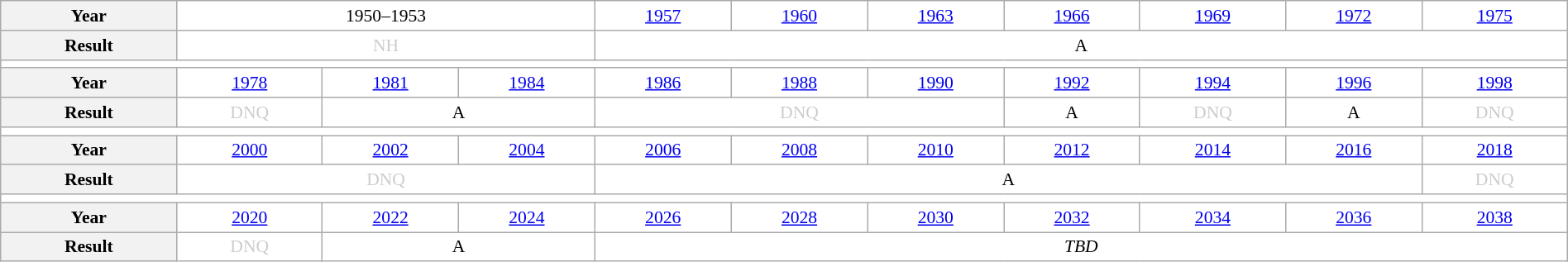<table class="wikitable" style="text-align:center; font-size:90%; background:white;" width="100%">
<tr>
<th>Year</th>
<td colspan="3">1950–1953</td>
<td><a href='#'>1957</a></td>
<td><a href='#'>1960</a></td>
<td><a href='#'>1963</a></td>
<td><a href='#'>1966</a></td>
<td><a href='#'>1969</a></td>
<td><a href='#'>1972</a></td>
<td><a href='#'>1975</a></td>
</tr>
<tr>
<th>Result</th>
<td colspan="3" style="color:#ccc">NH</td>
<td colspan="7">A</td>
</tr>
<tr>
<td colspan="11"></td>
</tr>
<tr>
<th>Year</th>
<td><a href='#'>1978</a></td>
<td><a href='#'>1981</a></td>
<td><a href='#'>1984</a></td>
<td><a href='#'>1986</a></td>
<td><a href='#'>1988</a></td>
<td><a href='#'>1990</a></td>
<td><a href='#'>1992</a></td>
<td><a href='#'>1994</a></td>
<td><a href='#'>1996</a></td>
<td><a href='#'>1998</a></td>
</tr>
<tr>
<th>Result</th>
<td style="color:#ccc">DNQ</td>
<td colspan="2">A</td>
<td colspan="3" style="color:#ccc">DNQ</td>
<td>A</td>
<td style="color:#ccc">DNQ</td>
<td>A</td>
<td style="color:#ccc">DNQ</td>
</tr>
<tr>
<td colspan="11"></td>
</tr>
<tr>
<th>Year</th>
<td><a href='#'>2000</a></td>
<td><a href='#'>2002</a></td>
<td><a href='#'>2004</a></td>
<td><a href='#'>2006</a></td>
<td><a href='#'>2008</a></td>
<td><a href='#'>2010</a></td>
<td><a href='#'>2012</a></td>
<td><a href='#'>2014</a></td>
<td><a href='#'>2016</a></td>
<td><a href='#'>2018</a></td>
</tr>
<tr>
<th>Result</th>
<td colspan="3" style="color:#ccc">DNQ</td>
<td colspan="6">A</td>
<td style="color:#ccc">DNQ</td>
</tr>
<tr>
<td colspan="11"></td>
</tr>
<tr>
<th>Year</th>
<td><a href='#'>2020</a></td>
<td><a href='#'>2022</a></td>
<td><a href='#'>2024</a></td>
<td><a href='#'>2026</a></td>
<td><a href='#'>2028</a></td>
<td><a href='#'>2030</a></td>
<td><a href='#'>2032</a></td>
<td><a href='#'>2034</a></td>
<td><a href='#'>2036</a></td>
<td><a href='#'>2038</a></td>
</tr>
<tr>
<th>Result</th>
<td style="color:#ccc">DNQ</td>
<td colspan="2">A</td>
<td colspan="7"><em>TBD</em></td>
</tr>
</table>
